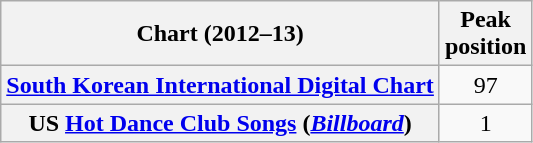<table class="wikitable plainrowheaders sortable" style="text-align:center;" border="1">
<tr>
<th scope="col">Chart (2012–13)</th>
<th scope="col">Peak<br>position</th>
</tr>
<tr>
<th scope="row"><a href='#'>South Korean International Digital Chart</a></th>
<td>97</td>
</tr>
<tr>
<th scope="row">US <a href='#'>Hot Dance Club Songs</a> (<em><a href='#'>Billboard</a></em>)</th>
<td>1</td>
</tr>
</table>
